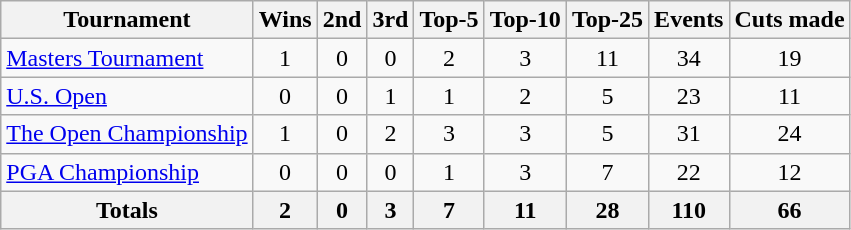<table class=wikitable style=text-align:center>
<tr>
<th>Tournament</th>
<th>Wins</th>
<th>2nd</th>
<th>3rd</th>
<th>Top-5</th>
<th>Top-10</th>
<th>Top-25</th>
<th>Events</th>
<th>Cuts made</th>
</tr>
<tr>
<td align=left><a href='#'>Masters Tournament</a></td>
<td>1</td>
<td>0</td>
<td>0</td>
<td>2</td>
<td>3</td>
<td>11</td>
<td>34</td>
<td>19</td>
</tr>
<tr>
<td align=left><a href='#'>U.S. Open</a></td>
<td>0</td>
<td>0</td>
<td>1</td>
<td>1</td>
<td>2</td>
<td>5</td>
<td>23</td>
<td>11</td>
</tr>
<tr>
<td align=left><a href='#'>The Open Championship</a></td>
<td>1</td>
<td>0</td>
<td>2</td>
<td>3</td>
<td>3</td>
<td>5</td>
<td>31</td>
<td>24</td>
</tr>
<tr>
<td align=left><a href='#'>PGA Championship</a></td>
<td>0</td>
<td>0</td>
<td>0</td>
<td>1</td>
<td>3</td>
<td>7</td>
<td>22</td>
<td>12</td>
</tr>
<tr>
<th>Totals</th>
<th>2</th>
<th>0</th>
<th>3</th>
<th>7</th>
<th>11</th>
<th>28</th>
<th>110</th>
<th>66</th>
</tr>
</table>
